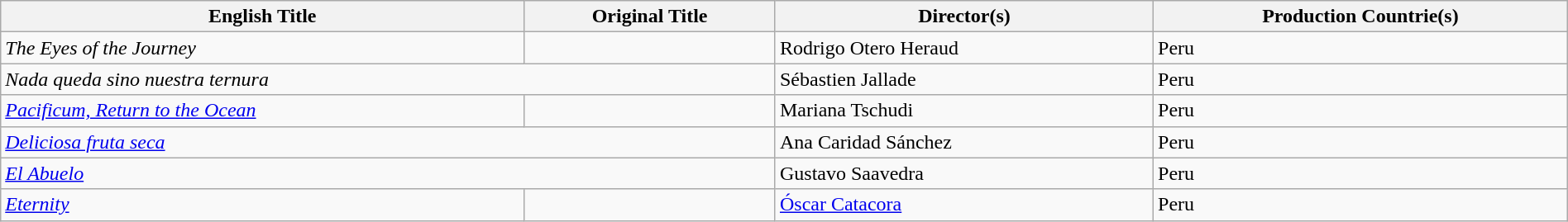<table class="sortable wikitable" style="width:100%; margin-bottom:4px" cellpadding="5">
<tr>
<th scope="col">English Title</th>
<th scope="col">Original Title</th>
<th scope="col">Director(s)</th>
<th scope="col">Production Countrie(s)</th>
</tr>
<tr>
<td><em>The Eyes of the Journey</em></td>
<td></td>
<td>Rodrigo Otero Heraud</td>
<td>Peru</td>
</tr>
<tr>
<td colspan = "2"><em>Nada queda sino nuestra ternura</em></td>
<td>Sébastien Jallade</td>
<td>Peru</td>
</tr>
<tr>
<td><em><a href='#'>Pacificum, Return to the Ocean</a></em></td>
<td></td>
<td>Mariana Tschudi</td>
<td>Peru</td>
</tr>
<tr>
<td colspan = "2"><em><a href='#'>Deliciosa fruta seca</a></em></td>
<td>Ana Caridad Sánchez</td>
<td>Peru</td>
</tr>
<tr>
<td colspan = "2"><em><a href='#'>El Abuelo</a></em></td>
<td>Gustavo Saavedra</td>
<td>Peru</td>
</tr>
<tr>
<td><em><a href='#'>Eternity</a></em></td>
<td></td>
<td><a href='#'>Óscar Catacora</a></td>
<td>Peru</td>
</tr>
</table>
